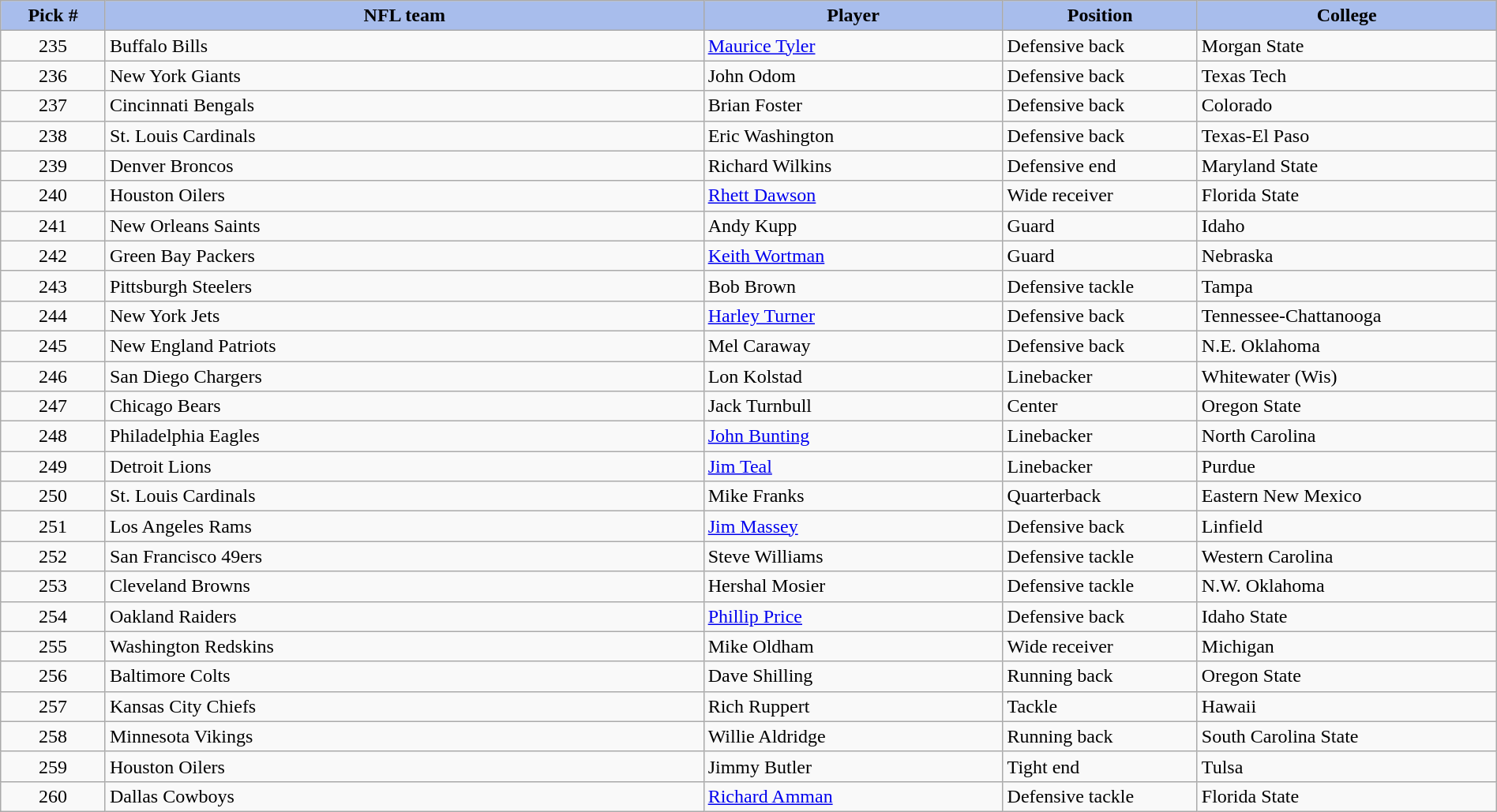<table class="wikitable sortable sortable" style="width: 100%">
<tr>
<th style="background:#A8BDEC;" width=7%>Pick #</th>
<th width=40% style="background:#A8BDEC;">NFL team</th>
<th width=20% style="background:#A8BDEC;">Player</th>
<th width=13% style="background:#A8BDEC;">Position</th>
<th style="background:#A8BDEC;">College</th>
</tr>
<tr>
<td align=center>235</td>
<td>Buffalo Bills</td>
<td><a href='#'>Maurice Tyler</a></td>
<td>Defensive back</td>
<td>Morgan State</td>
</tr>
<tr>
<td align=center>236</td>
<td>New York Giants</td>
<td>John Odom</td>
<td>Defensive back</td>
<td>Texas Tech</td>
</tr>
<tr>
<td align=center>237</td>
<td>Cincinnati Bengals</td>
<td>Brian Foster</td>
<td>Defensive back</td>
<td>Colorado</td>
</tr>
<tr>
<td align=center>238</td>
<td>St. Louis Cardinals</td>
<td>Eric Washington</td>
<td>Defensive back</td>
<td>Texas-El Paso</td>
</tr>
<tr>
<td align=center>239</td>
<td>Denver Broncos</td>
<td>Richard Wilkins</td>
<td>Defensive end</td>
<td>Maryland State</td>
</tr>
<tr>
<td align=center>240</td>
<td>Houston Oilers</td>
<td><a href='#'>Rhett Dawson</a></td>
<td>Wide receiver</td>
<td>Florida State</td>
</tr>
<tr>
<td align=center>241</td>
<td>New Orleans Saints</td>
<td>Andy Kupp</td>
<td>Guard</td>
<td>Idaho</td>
</tr>
<tr>
<td align=center>242</td>
<td>Green Bay Packers</td>
<td><a href='#'>Keith Wortman</a></td>
<td>Guard</td>
<td>Nebraska</td>
</tr>
<tr>
<td align=center>243</td>
<td>Pittsburgh Steelers</td>
<td>Bob Brown</td>
<td>Defensive tackle</td>
<td>Tampa</td>
</tr>
<tr>
<td align=center>244</td>
<td>New York Jets</td>
<td><a href='#'>Harley Turner</a></td>
<td>Defensive back</td>
<td>Tennessee-Chattanooga</td>
</tr>
<tr>
<td align=center>245</td>
<td>New England Patriots</td>
<td>Mel Caraway</td>
<td>Defensive back</td>
<td>N.E. Oklahoma</td>
</tr>
<tr>
<td align=center>246</td>
<td>San Diego Chargers</td>
<td>Lon Kolstad</td>
<td>Linebacker</td>
<td>Whitewater (Wis)</td>
</tr>
<tr>
<td align=center>247</td>
<td>Chicago Bears</td>
<td>Jack Turnbull</td>
<td>Center</td>
<td>Oregon State</td>
</tr>
<tr>
<td align=center>248</td>
<td>Philadelphia Eagles</td>
<td><a href='#'>John Bunting</a></td>
<td>Linebacker</td>
<td>North Carolina</td>
</tr>
<tr>
<td align=center>249</td>
<td>Detroit Lions</td>
<td><a href='#'>Jim Teal</a></td>
<td>Linebacker</td>
<td>Purdue</td>
</tr>
<tr>
<td align=center>250</td>
<td>St. Louis Cardinals</td>
<td>Mike Franks</td>
<td>Quarterback</td>
<td>Eastern New Mexico</td>
</tr>
<tr>
<td align=center>251</td>
<td>Los Angeles Rams</td>
<td><a href='#'>Jim Massey</a></td>
<td>Defensive back</td>
<td>Linfield</td>
</tr>
<tr>
<td align=center>252</td>
<td>San Francisco 49ers</td>
<td>Steve Williams</td>
<td>Defensive tackle</td>
<td>Western Carolina</td>
</tr>
<tr>
<td align=center>253</td>
<td>Cleveland Browns</td>
<td>Hershal Mosier</td>
<td>Defensive tackle</td>
<td>N.W. Oklahoma</td>
</tr>
<tr>
<td align=center>254</td>
<td>Oakland Raiders</td>
<td><a href='#'>Phillip Price</a></td>
<td>Defensive back</td>
<td>Idaho State</td>
</tr>
<tr>
<td align=center>255</td>
<td>Washington Redskins</td>
<td>Mike Oldham</td>
<td>Wide receiver</td>
<td>Michigan</td>
</tr>
<tr>
<td align=center>256</td>
<td>Baltimore Colts</td>
<td>Dave Shilling</td>
<td>Running back</td>
<td>Oregon State</td>
</tr>
<tr>
<td align=center>257</td>
<td>Kansas City Chiefs</td>
<td>Rich Ruppert</td>
<td>Tackle</td>
<td>Hawaii</td>
</tr>
<tr>
<td align=center>258</td>
<td>Minnesota Vikings</td>
<td>Willie Aldridge</td>
<td>Running back</td>
<td>South Carolina State</td>
</tr>
<tr>
<td align=center>259</td>
<td>Houston Oilers</td>
<td>Jimmy Butler</td>
<td>Tight end</td>
<td>Tulsa</td>
</tr>
<tr>
<td align=center>260</td>
<td>Dallas Cowboys</td>
<td><a href='#'>Richard Amman</a></td>
<td>Defensive tackle</td>
<td>Florida State</td>
</tr>
</table>
